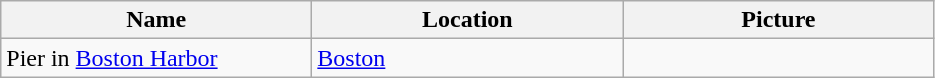<table class="wikitable">
<tr>
<th width="200px">Name</th>
<th width="200px">Location</th>
<th width="200px">Picture</th>
</tr>
<tr>
<td>Pier in <a href='#'>Boston Harbor</a></td>
<td><a href='#'>Boston</a></td>
<td></td>
</tr>
</table>
